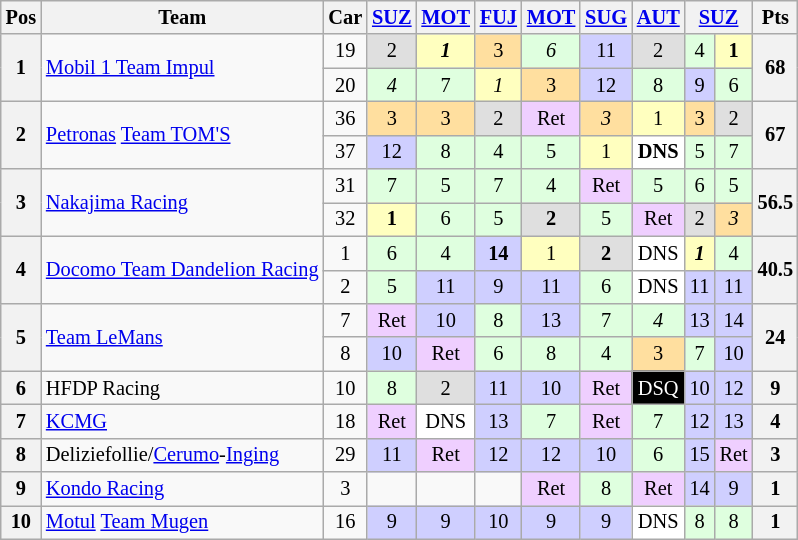<table class="wikitable" style="font-size: 85%; text-align:center">
<tr valign="top">
<th valign="middle">Pos</th>
<th valign="middle">Team</th>
<th valign="middle">Car</th>
<th><a href='#'>SUZ</a></th>
<th><a href='#'>MOT</a></th>
<th><a href='#'>FUJ</a></th>
<th><a href='#'>MOT</a></th>
<th><a href='#'>SUG</a></th>
<th><a href='#'>AUT</a></th>
<th colspan=2><a href='#'>SUZ</a></th>
<th valign="middle">Pts</th>
</tr>
<tr>
<th rowspan=2>1</th>
<td rowspan=2 align="left"><a href='#'>Mobil 1 Team Impul</a></td>
<td>19</td>
<td style="background:#dfdfdf;">2</td>
<td style="background:#ffffbf;"><strong><em>1</em></strong></td>
<td style="background:#ffdf9f;">3</td>
<td style="background:#dfffdf;"><em>6</em></td>
<td style="background:#cfcfff;">11</td>
<td style="background:#dfdfdf;">2</td>
<td style="background:#dfffdf;">4</td>
<td style="background:#ffffbf;"><strong>1</strong></td>
<th rowspan=2>68</th>
</tr>
<tr>
<td>20</td>
<td style="background:#dfffdf;"><em>4</em></td>
<td style="background:#dfffdf;">7</td>
<td style="background:#ffffbf;"><em>1</em></td>
<td style="background:#ffdf9f;">3</td>
<td style="background:#cfcfff;">12</td>
<td style="background:#dfffdf;">8</td>
<td style="background:#cfcfff;">9</td>
<td style="background:#dfffdf;">6</td>
</tr>
<tr>
<th rowspan=2>2</th>
<td rowspan=2 align="left"><a href='#'>Petronas</a> <a href='#'>Team TOM'S</a></td>
<td>36</td>
<td style="background:#ffdf9f;">3</td>
<td style="background:#ffdf9f;">3</td>
<td style="background:#dfdfdf;">2</td>
<td style="background:#efcfff;">Ret</td>
<td style="background:#ffdf9f;"><em>3</em></td>
<td style="background:#ffffbf;">1</td>
<td style="background:#ffdf9f;">3</td>
<td style="background:#dfdfdf;">2</td>
<th rowspan=2>67</th>
</tr>
<tr>
<td>37</td>
<td style="background:#cfcfff;">12</td>
<td style="background:#dfffdf;">8</td>
<td style="background:#dfffdf;">4</td>
<td style="background:#dfffdf;">5</td>
<td style="background:#ffffbf;">1</td>
<td style="background:#ffffff;"><strong>DNS</strong></td>
<td style="background:#dfffdf;">5</td>
<td style="background:#dfffdf;">7</td>
</tr>
<tr>
<th rowspan=2>3</th>
<td rowspan=2 align="left"><a href='#'>Nakajima Racing</a></td>
<td>31</td>
<td style="background:#dfffdf;">7</td>
<td style="background:#dfffdf;">5</td>
<td style="background:#dfffdf;">7</td>
<td style="background:#dfffdf;">4</td>
<td style="background:#efcfff;">Ret</td>
<td style="background:#dfffdf;">5</td>
<td style="background:#dfffdf;">6</td>
<td style="background:#dfffdf;">5</td>
<th rowspan=2>56.5</th>
</tr>
<tr>
<td>32</td>
<td style="background:#ffffbf;"><strong>1</strong></td>
<td style="background:#dfffdf;">6</td>
<td style="background:#dfffdf;">5</td>
<td style="background:#dfdfdf;"><strong>2</strong></td>
<td style="background:#dfffdf;">5</td>
<td style="background:#efcfff;">Ret</td>
<td style="background:#dfdfdf;">2</td>
<td style="background:#ffdf9f;"><em>3</em></td>
</tr>
<tr>
<th rowspan=2>4</th>
<td rowspan=2 align="left"><a href='#'>Docomo Team Dandelion Racing</a></td>
<td>1</td>
<td style="background:#dfffdf;">6</td>
<td style="background:#dfffdf;">4</td>
<td style="background:#cfcfff;"><strong>14</strong></td>
<td style="background:#ffffbf;">1</td>
<td style="background:#dfdfdf;"><strong>2</strong></td>
<td style="background:#ffffff;">DNS</td>
<td style="background:#ffffbf;"><strong><em>1</em></strong></td>
<td style="background:#dfffdf;">4</td>
<th rowspan=2>40.5</th>
</tr>
<tr>
<td>2</td>
<td style="background:#dfffdf;">5</td>
<td style="background:#cfcfff;">11</td>
<td style="background:#cfcfff;">9</td>
<td style="background:#cfcfff;">11</td>
<td style="background:#dfffdf;">6</td>
<td style="background:#ffffff;">DNS</td>
<td style="background:#cfcfff;">11</td>
<td style="background:#cfcfff;">11</td>
</tr>
<tr>
<th rowspan=2>5</th>
<td rowspan=2 align="left"><a href='#'>Team LeMans</a></td>
<td>7</td>
<td style="background:#efcfff;">Ret</td>
<td style="background:#cfcfff;">10</td>
<td style="background:#dfffdf;">8</td>
<td style="background:#cfcfff;">13</td>
<td style="background:#dfffdf;">7</td>
<td style="background:#dfffdf;"><em>4</em></td>
<td style="background:#cfcfff;">13</td>
<td style="background:#cfcfff;">14</td>
<th rowspan=2>24</th>
</tr>
<tr>
<td>8</td>
<td style="background:#cfcfff;">10</td>
<td style="background:#efcfff;">Ret</td>
<td style="background:#dfffdf;">6</td>
<td style="background:#dfffdf;">8</td>
<td style="background:#dfffdf;">4</td>
<td style="background:#ffdf9f;">3</td>
<td style="background:#dfffdf;">7</td>
<td style="background:#cfcfff;">10</td>
</tr>
<tr>
<th>6</th>
<td align="left">HFDP Racing</td>
<td>10</td>
<td style="background:#dfffdf;">8</td>
<td style="background:#dfdfdf;">2</td>
<td style="background:#cfcfff;">11</td>
<td style="background:#cfcfff;">10</td>
<td style="background:#efcfff;">Ret</td>
<td style="background:black; color:white;">DSQ</td>
<td style="background:#cfcfff;">10</td>
<td style="background:#cfcfff;">12</td>
<th>9</th>
</tr>
<tr>
<th>7</th>
<td align="left"><a href='#'>KCMG</a></td>
<td>18</td>
<td style="background:#efcfff;">Ret</td>
<td style="background:#ffffff;">DNS</td>
<td style="background:#cfcfff;">13</td>
<td style="background:#dfffdf;">7</td>
<td style="background:#efcfff;">Ret</td>
<td style="background:#dfffdf;">7</td>
<td style="background:#cfcfff;">12</td>
<td style="background:#cfcfff;">13</td>
<th>4</th>
</tr>
<tr>
<th>8</th>
<td align="left">Deliziefollie/<a href='#'>Cerumo</a>-<a href='#'>Inging</a></td>
<td>29</td>
<td style="background:#cfcfff;">11</td>
<td style="background:#efcfff;">Ret</td>
<td style="background:#cfcfff;">12</td>
<td style="background:#cfcfff;">12</td>
<td style="background:#cfcfff;">10</td>
<td style="background:#dfffdf;">6</td>
<td style="background:#cfcfff;">15</td>
<td style="background:#efcfff;">Ret</td>
<th>3</th>
</tr>
<tr>
<th>9</th>
<td align="left"><a href='#'>Kondo Racing</a></td>
<td>3</td>
<td></td>
<td></td>
<td></td>
<td style="background:#efcfff;">Ret</td>
<td style="background:#dfffdf;">8</td>
<td style="background:#efcfff;">Ret</td>
<td style="background:#cfcfff;">14</td>
<td style="background:#cfcfff;">9</td>
<th>1</th>
</tr>
<tr>
<th>10</th>
<td align="left"><a href='#'>Motul</a> <a href='#'>Team Mugen</a></td>
<td>16</td>
<td style="background:#cfcfff;">9</td>
<td style="background:#cfcfff;">9</td>
<td style="background:#cfcfff;">10</td>
<td style="background:#cfcfff;">9</td>
<td style="background:#cfcfff;">9</td>
<td style="background:#ffffff;">DNS</td>
<td style="background:#dfffdf;">8</td>
<td style="background:#dfffdf;">8</td>
<th>1</th>
</tr>
</table>
